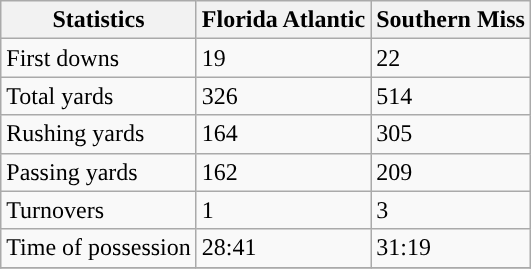<table class="wikitable">
<tr>
<th>Statistics</th>
<th>Florida Atlantic</th>
<th>Southern Miss</th>
</tr>
<tr>
<td>First downs</td>
<td>19</td>
<td>22</td>
</tr>
<tr>
<td>Total yards</td>
<td>326</td>
<td>514</td>
</tr>
<tr>
<td>Rushing yards</td>
<td>164</td>
<td>305</td>
</tr>
<tr>
<td>Passing yards</td>
<td>162</td>
<td>209</td>
</tr>
<tr>
<td>Turnovers</td>
<td>1</td>
<td>3</td>
</tr>
<tr>
<td>Time of possession</td>
<td>28:41</td>
<td>31:19</td>
</tr>
<tr>
</tr>
</table>
